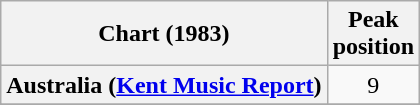<table class="wikitable sortable plainrowheaders" style="text-align:center">
<tr>
<th scope="col">Chart (1983)</th>
<th scope="col">Peak<br>position</th>
</tr>
<tr>
<th scope="row">Australia (<a href='#'>Kent Music Report</a>)</th>
<td>9</td>
</tr>
<tr>
</tr>
<tr>
</tr>
<tr>
</tr>
<tr>
</tr>
<tr>
</tr>
<tr>
</tr>
</table>
